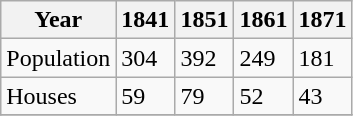<table class="wikitable">
<tr>
<th>Year</th>
<th>1841</th>
<th>1851</th>
<th>1861</th>
<th>1871</th>
</tr>
<tr>
<td>Population</td>
<td>304</td>
<td>392</td>
<td>249</td>
<td>181</td>
</tr>
<tr>
<td>Houses</td>
<td>59</td>
<td>79</td>
<td>52</td>
<td>43</td>
</tr>
<tr>
</tr>
</table>
